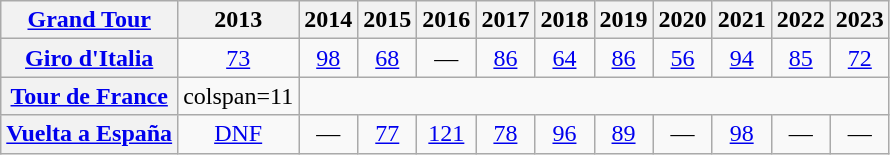<table class="wikitable plainrowheaders">
<tr>
<th scope="col"><a href='#'>Grand Tour</a></th>
<th scope="col">2013</th>
<th scope="col">2014</th>
<th scope="col">2015</th>
<th scope="col">2016</th>
<th scope="col">2017</th>
<th scope="col">2018</th>
<th scope="col">2019</th>
<th scope="col">2020</th>
<th scope="col">2021</th>
<th scope="col">2022</th>
<th scope="col">2023</th>
</tr>
<tr style="text-align:center;">
<th scope="row"> <a href='#'>Giro d'Italia</a></th>
<td><a href='#'>73</a></td>
<td><a href='#'>98</a></td>
<td><a href='#'>68</a></td>
<td>—</td>
<td><a href='#'>86</a></td>
<td><a href='#'>64</a></td>
<td><a href='#'>86</a></td>
<td><a href='#'>56</a></td>
<td><a href='#'>94</a></td>
<td><a href='#'>85</a></td>
<td><a href='#'>72</a></td>
</tr>
<tr style="text-align:center;">
<th scope="row"> <a href='#'>Tour de France</a></th>
<td>colspan=11 </td>
</tr>
<tr style="text-align:center;">
<th scope="row"> <a href='#'>Vuelta a España</a></th>
<td><a href='#'>DNF</a></td>
<td>—</td>
<td><a href='#'>77</a></td>
<td><a href='#'>121</a></td>
<td><a href='#'>78</a></td>
<td><a href='#'>96</a></td>
<td><a href='#'>89</a></td>
<td>—</td>
<td><a href='#'>98</a></td>
<td>—</td>
<td>—</td>
</tr>
</table>
